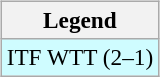<table>
<tr valign=top>
<td><br><table class="wikitable" style=font-size:97%>
<tr>
<th>Legend</th>
</tr>
<tr style="background:#cffcff;">
<td>ITF WTT (2–1)</td>
</tr>
</table>
</td>
<td></td>
</tr>
</table>
